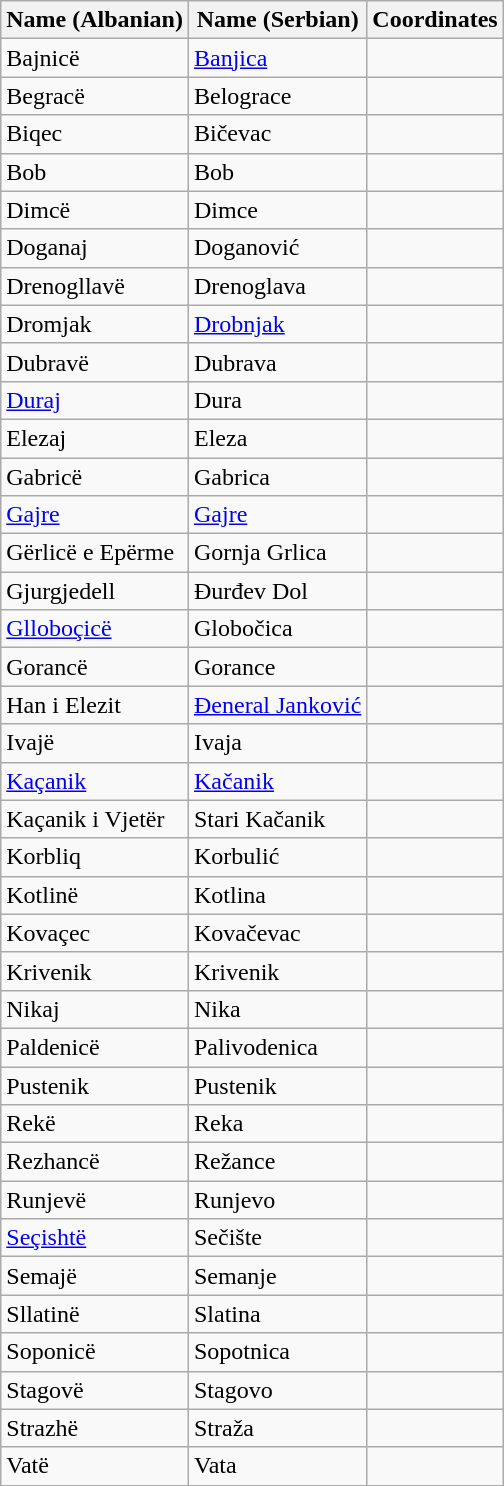<table class="wikitable sortable">
<tr>
<th>Name (Albanian)</th>
<th>Name (Serbian)</th>
<th>Coordinates</th>
</tr>
<tr>
<td>Bajnicë</td>
<td><a href='#'>Banjica</a></td>
<td></td>
</tr>
<tr>
<td>Begracë</td>
<td>Belograce</td>
<td></td>
</tr>
<tr>
<td>Biqec</td>
<td>Bičevac</td>
<td></td>
</tr>
<tr>
<td>Bob</td>
<td>Bob</td>
<td></td>
</tr>
<tr>
<td>Dimcë</td>
<td>Dimce</td>
<td></td>
</tr>
<tr>
<td>Doganaj</td>
<td>Doganović</td>
<td></td>
</tr>
<tr>
<td>Drenogllavë</td>
<td>Drenoglava</td>
<td></td>
</tr>
<tr>
<td>Dromjak</td>
<td><a href='#'>Drobnjak</a></td>
<td></td>
</tr>
<tr>
<td>Dubravë</td>
<td>Dubrava</td>
<td></td>
</tr>
<tr>
<td><a href='#'>Duraj</a></td>
<td>Dura</td>
<td></td>
</tr>
<tr>
<td>Elezaj</td>
<td>Eleza</td>
<td></td>
</tr>
<tr>
<td>Gabricë</td>
<td>Gabrica</td>
<td></td>
</tr>
<tr>
<td><a href='#'>Gajre</a></td>
<td><a href='#'>Gajre</a></td>
<td></td>
</tr>
<tr>
<td>Gërlicë e Epërme</td>
<td>Gornja Grlica</td>
<td></td>
</tr>
<tr>
<td>Gjurgjedell</td>
<td>Ðurđev Dol</td>
<td></td>
</tr>
<tr>
<td><a href='#'>Glloboçicë</a></td>
<td>Globočica</td>
<td></td>
</tr>
<tr>
<td>Gorancë</td>
<td>Gorance</td>
<td></td>
</tr>
<tr>
<td>Han i Elezit</td>
<td><a href='#'>Ðeneral Janković</a></td>
<td></td>
</tr>
<tr>
<td>Ivajë</td>
<td>Ivaja</td>
<td></td>
</tr>
<tr>
<td><a href='#'>Kaçanik</a></td>
<td><a href='#'>Kačanik</a></td>
<td></td>
</tr>
<tr>
<td>Kaçanik i Vjetër</td>
<td>Stari Kačanik</td>
<td></td>
</tr>
<tr>
<td>Korbliq</td>
<td>Korbulić</td>
<td></td>
</tr>
<tr>
<td>Kotlinë</td>
<td>Kotlina</td>
<td></td>
</tr>
<tr>
<td>Kovaçec</td>
<td>Kovačevac</td>
<td></td>
</tr>
<tr>
<td>Krivenik</td>
<td>Krivenik</td>
<td></td>
</tr>
<tr>
<td>Nikaj</td>
<td>Nika</td>
<td></td>
</tr>
<tr>
<td>Paldenicë</td>
<td>Palivodenica</td>
<td></td>
</tr>
<tr>
<td>Pustenik</td>
<td>Pustenik</td>
<td></td>
</tr>
<tr>
<td>Rekë</td>
<td>Reka</td>
<td></td>
</tr>
<tr>
<td>Rezhancë</td>
<td>Režance</td>
<td></td>
</tr>
<tr>
<td>Runjevë</td>
<td>Runjevo</td>
<td></td>
</tr>
<tr>
<td><a href='#'>Seçishtë</a></td>
<td>Sečište</td>
<td></td>
</tr>
<tr>
<td>Semajë</td>
<td>Semanje</td>
<td></td>
</tr>
<tr>
<td>Sllatinë</td>
<td>Slatina</td>
<td></td>
</tr>
<tr>
<td>Soponicë</td>
<td>Sopotnica</td>
<td></td>
</tr>
<tr>
<td>Stagovë</td>
<td>Stagovo</td>
<td></td>
</tr>
<tr>
<td>Strazhë</td>
<td>Straža</td>
<td></td>
</tr>
<tr>
<td>Vatë</td>
<td>Vata</td>
<td></td>
</tr>
</table>
